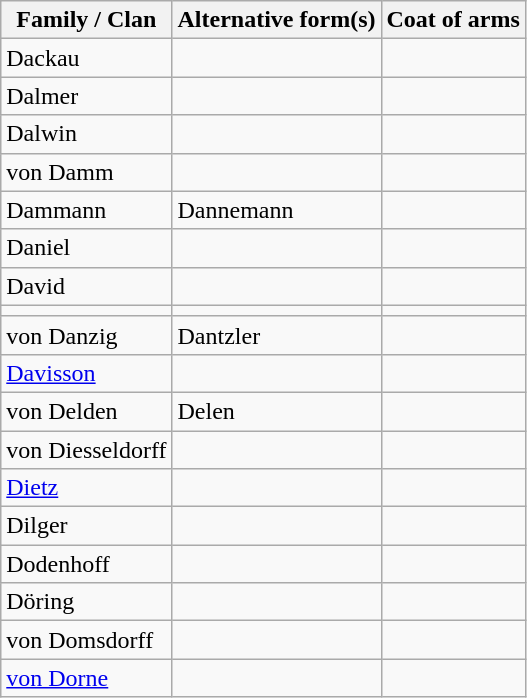<table class="wikitable">
<tr>
<th>Family / Clan</th>
<th>Alternative form(s)</th>
<th>Coat of arms</th>
</tr>
<tr>
<td>Dackau</td>
<td></td>
<td></td>
</tr>
<tr>
<td>Dalmer</td>
<td></td>
<td></td>
</tr>
<tr>
<td>Dalwin</td>
<td></td>
<td></td>
</tr>
<tr>
<td>von Damm</td>
<td></td>
<td></td>
</tr>
<tr>
<td>Dammann</td>
<td>Dannemann</td>
<td></td>
</tr>
<tr>
<td>Daniel</td>
<td></td>
<td></td>
</tr>
<tr>
<td>David</td>
<td></td>
<td></td>
</tr>
<tr>
<td></td>
<td></td>
</tr>
<tr>
<td>von Danzig</td>
<td>Dantzler</td>
<td></td>
</tr>
<tr>
<td><a href='#'>Davisson</a></td>
<td></td>
<td></td>
</tr>
<tr>
<td>von Delden</td>
<td>Delen</td>
<td></td>
</tr>
<tr>
<td>von Diesseldorff</td>
<td></td>
<td></td>
</tr>
<tr>
<td><a href='#'>Dietz</a></td>
<td></td>
<td></td>
</tr>
<tr>
<td>Dilger</td>
<td></td>
<td></td>
</tr>
<tr>
<td>Dodenhoff</td>
<td></td>
<td></td>
</tr>
<tr>
<td>Döring</td>
<td></td>
<td></td>
</tr>
<tr>
<td>von Domsdorff</td>
<td></td>
<td></td>
</tr>
<tr>
<td><a href='#'>von Dorne</a></td>
<td></td>
<td></td>
</tr>
</table>
